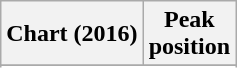<table class="wikitable sortable plainrowheaders" style="text-align:center">
<tr>
<th scope="col">Chart (2016)</th>
<th scope="col">Peak<br>position</th>
</tr>
<tr>
</tr>
<tr>
</tr>
<tr>
</tr>
<tr>
</tr>
<tr>
</tr>
<tr>
</tr>
<tr>
</tr>
<tr>
</tr>
<tr>
</tr>
<tr>
</tr>
<tr>
</tr>
<tr>
</tr>
</table>
